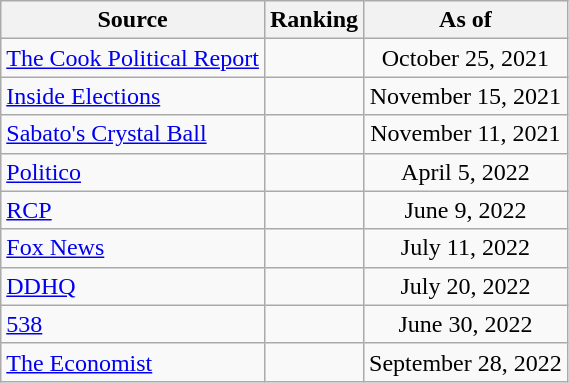<table class="wikitable" style="text-align:center">
<tr>
<th>Source</th>
<th>Ranking</th>
<th>As of</th>
</tr>
<tr>
<td align=left><a href='#'>The Cook Political Report</a></td>
<td></td>
<td>October 25, 2021</td>
</tr>
<tr>
<td align=left><a href='#'>Inside Elections</a></td>
<td></td>
<td>November 15, 2021</td>
</tr>
<tr>
<td align=left><a href='#'>Sabato's Crystal Ball</a></td>
<td></td>
<td>November 11, 2021</td>
</tr>
<tr>
<td align="left"><a href='#'>Politico</a></td>
<td></td>
<td>April 5, 2022</td>
</tr>
<tr>
<td align="left"><a href='#'>RCP</a></td>
<td></td>
<td>June 9, 2022</td>
</tr>
<tr>
<td align=left><a href='#'>Fox News</a></td>
<td></td>
<td>July 11, 2022</td>
</tr>
<tr>
<td align="left"><a href='#'>DDHQ</a></td>
<td></td>
<td>July 20, 2022</td>
</tr>
<tr>
<td align="left"><a href='#'>538</a></td>
<td></td>
<td>June 30, 2022</td>
</tr>
<tr>
<td align="left"><a href='#'>The Economist</a></td>
<td></td>
<td>September 28, 2022</td>
</tr>
</table>
